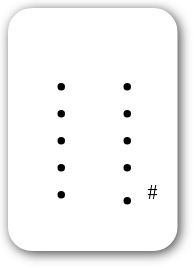<table style=" border-radius:1em; box-shadow: 0.1em 0.1em 0.5em rgba(0,0,0,0.75); background-color: white; border: 1px solid white; padding: 5px;">
<tr style="vertical-align:top;">
<td><br><ul><li></li><li></li><li></li><li></li><li></li></ul></td>
<td valign top><br><ul><li></li><li></li><li></li><li></li><li><sup>#</sup></li></ul></td>
<td></td>
</tr>
</table>
